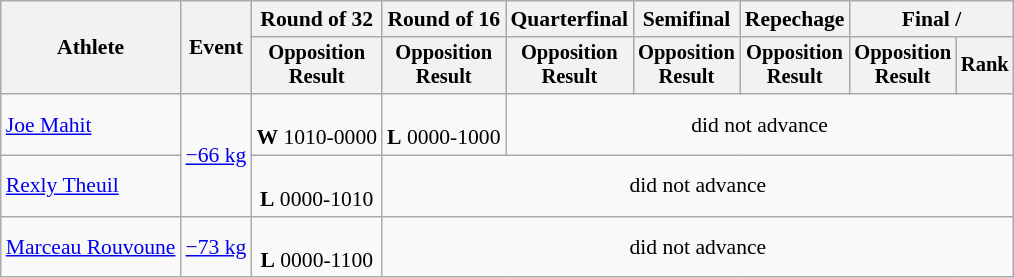<table class="wikitable" style="font-size:90%">
<tr>
<th rowspan=2>Athlete</th>
<th rowspan=2>Event</th>
<th>Round of 32</th>
<th>Round of 16</th>
<th>Quarterfinal</th>
<th>Semifinal</th>
<th>Repechage</th>
<th colspan=2>Final / </th>
</tr>
<tr style="font-size: 95%">
<th>Opposition<br>Result</th>
<th>Opposition<br>Result</th>
<th>Opposition<br>Result</th>
<th>Opposition<br>Result</th>
<th>Opposition<br>Result</th>
<th>Opposition<br>Result</th>
<th>Rank</th>
</tr>
<tr align=center>
<td align=left><a href='#'>Joe Mahit</a></td>
<td align=left rowspan="2"><a href='#'>−66 kg</a></td>
<td><br><strong>W</strong> 1010-0000</td>
<td><br><strong>L</strong> 0000-1000</td>
<td colspan=5>did not advance</td>
</tr>
<tr align=center>
<td align=left><a href='#'>Rexly Theuil</a></td>
<td><br><strong>L</strong> 0000-1010</td>
<td colspan=6>did not advance</td>
</tr>
<tr align=center>
<td align=left><a href='#'>Marceau Rouvoune</a></td>
<td align=left><a href='#'>−73 kg</a></td>
<td><br><strong>L</strong> 0000-1100</td>
<td colspan=6>did not advance</td>
</tr>
</table>
